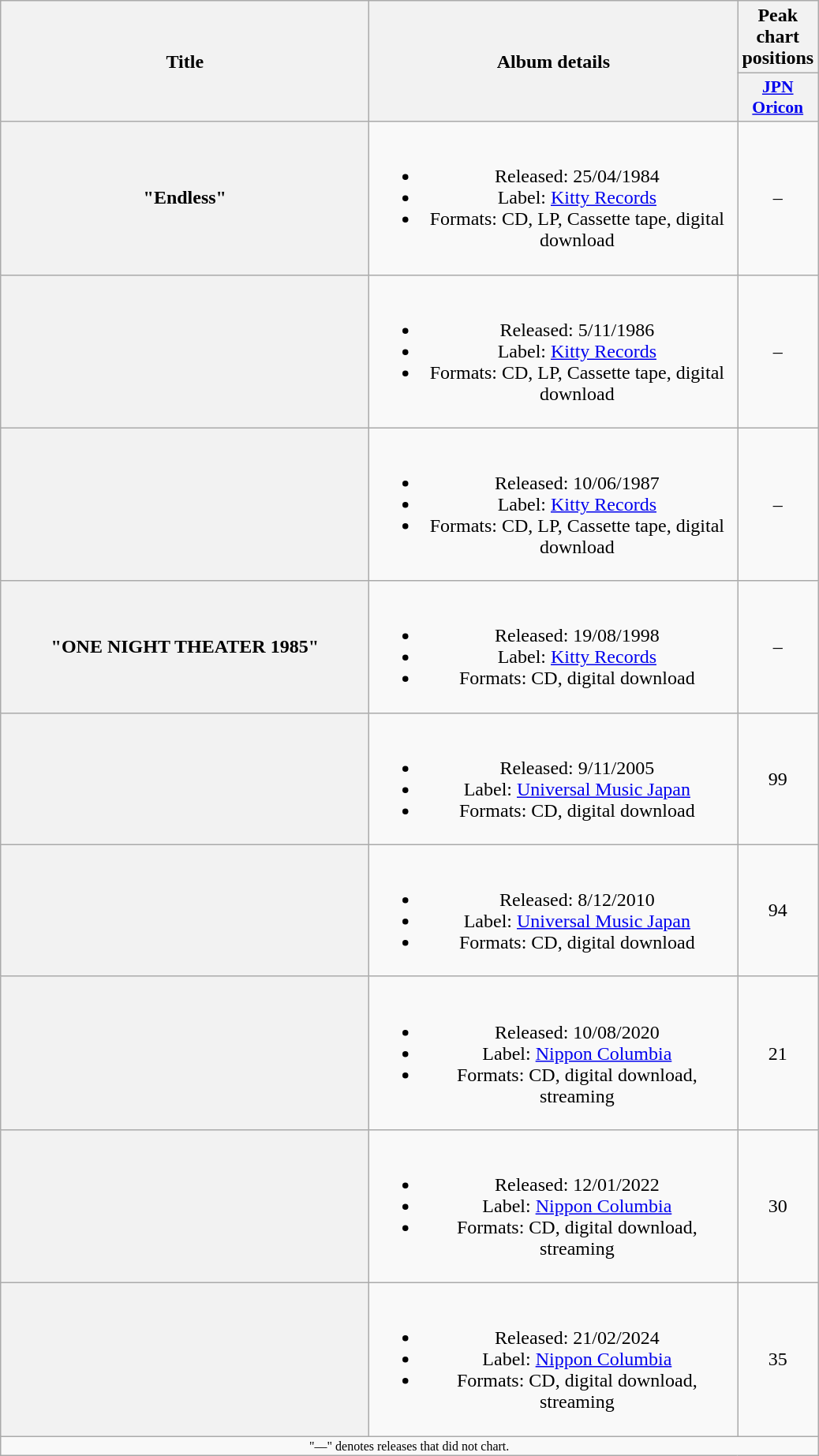<table class="wikitable plainrowheaders" style="text-align:center;">
<tr>
<th scope="col" rowspan="2" style="width:19em;">Title</th>
<th scope="col" rowspan="2" style="width:19em;">Album details</th>
<th scope="col">Peak<br>chart<br>positions</th>
</tr>
<tr>
<th scope="col" style="width:2.9em;font-size:90%;"><a href='#'>JPN<br>Oricon</a><br></th>
</tr>
<tr>
<th scope="row">"Endless"</th>
<td><br><ul><li>Released: 25/04/1984</li><li>Label: <a href='#'>Kitty Records</a></li><li>Formats: CD, LP, Cassette tape, digital download</li></ul></td>
<td>–</td>
</tr>
<tr>
<th scope="row"></th>
<td><br><ul><li>Released: 5/11/1986</li><li>Label: <a href='#'>Kitty Records</a></li><li>Formats: CD, LP, Cassette tape, digital download</li></ul></td>
<td>–</td>
</tr>
<tr>
<th scope="row"></th>
<td><br><ul><li>Released: 10/06/1987</li><li>Label: <a href='#'>Kitty Records</a></li><li>Formats: CD, LP, Cassette tape, digital download</li></ul></td>
<td>–</td>
</tr>
<tr>
<th scope="row">"ONE NIGHT THEATER 1985"</th>
<td><br><ul><li>Released: 19/08/1998</li><li>Label: <a href='#'>Kitty Records</a></li><li>Formats: CD, digital download</li></ul></td>
<td>–</td>
</tr>
<tr>
<th scope="row"></th>
<td><br><ul><li>Released: 9/11/2005</li><li>Label: <a href='#'>Universal Music Japan</a></li><li>Formats: CD, digital download</li></ul></td>
<td>99</td>
</tr>
<tr>
<th scope="row"></th>
<td><br><ul><li>Released: 8/12/2010</li><li>Label: <a href='#'>Universal Music Japan</a></li><li>Formats: CD, digital download</li></ul></td>
<td>94</td>
</tr>
<tr>
<th scope="row"></th>
<td><br><ul><li>Released: 10/08/2020</li><li>Label: <a href='#'>Nippon Columbia</a></li><li>Formats: CD, digital download, streaming</li></ul></td>
<td>21</td>
</tr>
<tr>
<th scope="row"></th>
<td><br><ul><li>Released: 12/01/2022</li><li>Label: <a href='#'>Nippon Columbia</a></li><li>Formats: CD, digital download, streaming</li></ul></td>
<td>30</td>
</tr>
<tr>
<th scope="row"></th>
<td><br><ul><li>Released: 21/02/2024</li><li>Label: <a href='#'>Nippon Columbia</a></li><li>Formats: CD, digital download, streaming</li></ul></td>
<td>35</td>
</tr>
<tr>
<td align="center" colspan="4" style="font-size: 8pt">"—" denotes releases that did not chart.</td>
</tr>
</table>
